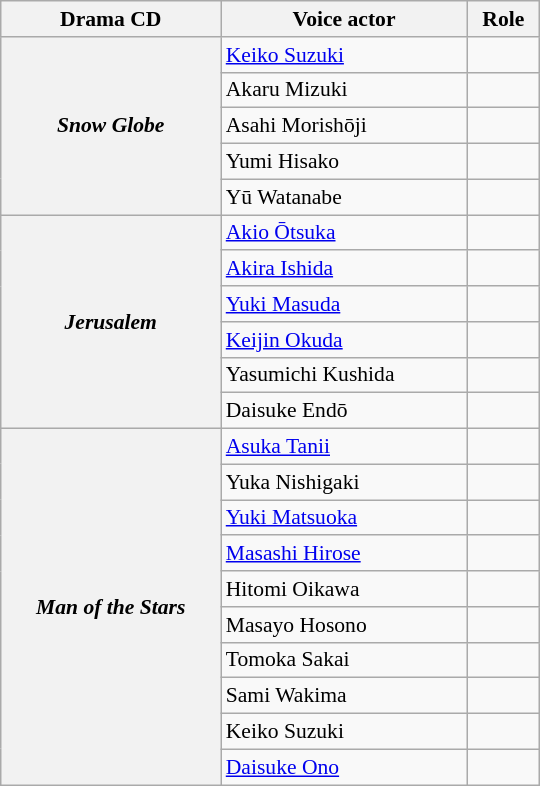<table class="wikitable floatright" style="font-size:90%; width: 25em">
<tr>
<th>Drama CD</th>
<th>Voice actor</th>
<th>Role</th>
</tr>
<tr>
<th rowspan="5"><em>Snow Globe</em></th>
<td><a href='#'>Keiko Suzuki</a></td>
<td></td>
</tr>
<tr>
<td>Akaru Mizuki</td>
<td></td>
</tr>
<tr>
<td>Asahi Morishōji</td>
<td></td>
</tr>
<tr>
<td>Yumi Hisako</td>
<td></td>
</tr>
<tr>
<td>Yū Watanabe</td>
<td></td>
</tr>
<tr>
<th rowspan="6"><em>Jerusalem</em></th>
<td><a href='#'>Akio Ōtsuka</a></td>
<td></td>
</tr>
<tr>
<td><a href='#'>Akira Ishida</a></td>
<td></td>
</tr>
<tr>
<td><a href='#'>Yuki Masuda</a></td>
<td></td>
</tr>
<tr>
<td><a href='#'>Keijin Okuda</a></td>
<td></td>
</tr>
<tr>
<td>Yasumichi Kushida</td>
<td></td>
</tr>
<tr>
<td>Daisuke Endō</td>
<td></td>
</tr>
<tr>
<th rowspan="10"><em>Man of the Stars</em></th>
<td><a href='#'>Asuka Tanii</a></td>
<td></td>
</tr>
<tr>
<td>Yuka Nishigaki</td>
<td></td>
</tr>
<tr>
<td><a href='#'>Yuki Matsuoka</a></td>
<td></td>
</tr>
<tr>
<td><a href='#'>Masashi Hirose</a></td>
<td></td>
</tr>
<tr>
<td>Hitomi Oikawa</td>
<td></td>
</tr>
<tr>
<td>Masayo Hosono</td>
<td></td>
</tr>
<tr>
<td>Tomoka Sakai</td>
<td></td>
</tr>
<tr>
<td>Sami Wakima</td>
<td></td>
</tr>
<tr>
<td>Keiko Suzuki</td>
<td></td>
</tr>
<tr>
<td><a href='#'>Daisuke Ono</a></td>
<td></td>
</tr>
</table>
